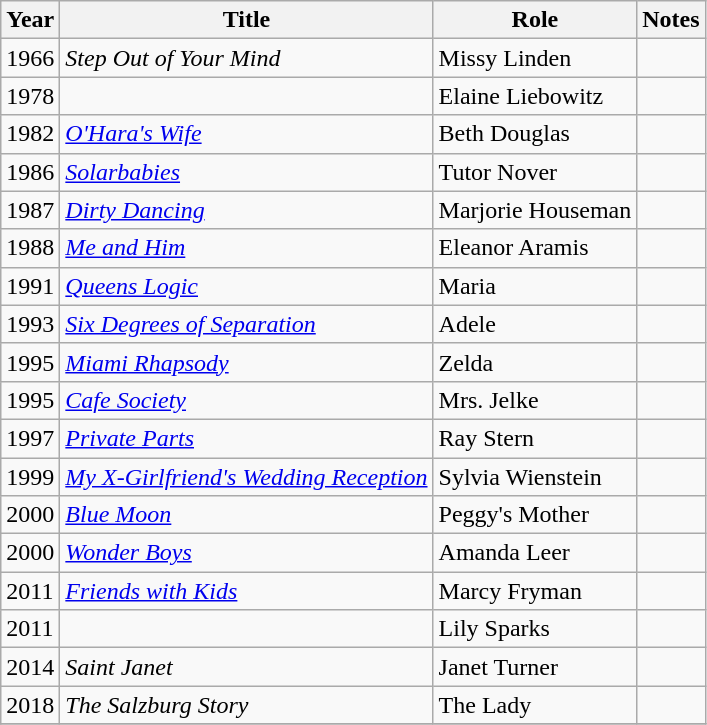<table class="wikitable sortable">
<tr>
<th>Year</th>
<th>Title</th>
<th>Role</th>
<th class="unsortable">Notes</th>
</tr>
<tr>
<td>1966</td>
<td><em>Step Out of Your Mind</em></td>
<td>Missy Linden</td>
<td></td>
</tr>
<tr>
<td>1978</td>
<td><em></em></td>
<td>Elaine Liebowitz</td>
<td></td>
</tr>
<tr>
<td>1982</td>
<td><em><a href='#'>O'Hara's Wife</a></em></td>
<td>Beth Douglas</td>
<td></td>
</tr>
<tr>
<td>1986</td>
<td><em><a href='#'>Solarbabies</a></em></td>
<td>Tutor Nover</td>
<td></td>
</tr>
<tr>
<td>1987</td>
<td><em><a href='#'>Dirty Dancing</a></em></td>
<td>Marjorie Houseman</td>
<td></td>
</tr>
<tr>
<td>1988</td>
<td><em><a href='#'>Me and Him</a></em></td>
<td>Eleanor Aramis</td>
<td></td>
</tr>
<tr>
<td>1991</td>
<td><em><a href='#'>Queens Logic</a></em></td>
<td>Maria</td>
<td></td>
</tr>
<tr>
<td>1993</td>
<td><em><a href='#'>Six Degrees of Separation</a></em></td>
<td>Adele</td>
<td></td>
</tr>
<tr>
<td>1995</td>
<td><em><a href='#'>Miami Rhapsody</a></em></td>
<td>Zelda</td>
<td></td>
</tr>
<tr>
<td>1995</td>
<td><em><a href='#'>Cafe Society</a></em></td>
<td>Mrs. Jelke</td>
<td></td>
</tr>
<tr>
<td>1997</td>
<td><em><a href='#'>Private Parts</a></em></td>
<td>Ray Stern</td>
<td></td>
</tr>
<tr>
<td>1999</td>
<td><em><a href='#'>My X-Girlfriend's Wedding Reception</a></em></td>
<td>Sylvia Wienstein</td>
<td></td>
</tr>
<tr>
<td>2000</td>
<td><em><a href='#'>Blue Moon</a></em></td>
<td>Peggy's Mother</td>
<td></td>
</tr>
<tr>
<td>2000</td>
<td><em><a href='#'>Wonder Boys</a></em></td>
<td>Amanda Leer</td>
<td></td>
</tr>
<tr>
<td>2011</td>
<td><em><a href='#'>Friends with Kids</a></em></td>
<td>Marcy Fryman</td>
<td></td>
</tr>
<tr>
<td>2011</td>
<td><em></em></td>
<td>Lily Sparks</td>
<td></td>
</tr>
<tr>
<td>2014</td>
<td><em>Saint Janet</em></td>
<td>Janet Turner</td>
<td></td>
</tr>
<tr>
<td>2018</td>
<td><em>The Salzburg Story</em></td>
<td>The Lady</td>
<td></td>
</tr>
<tr>
</tr>
</table>
